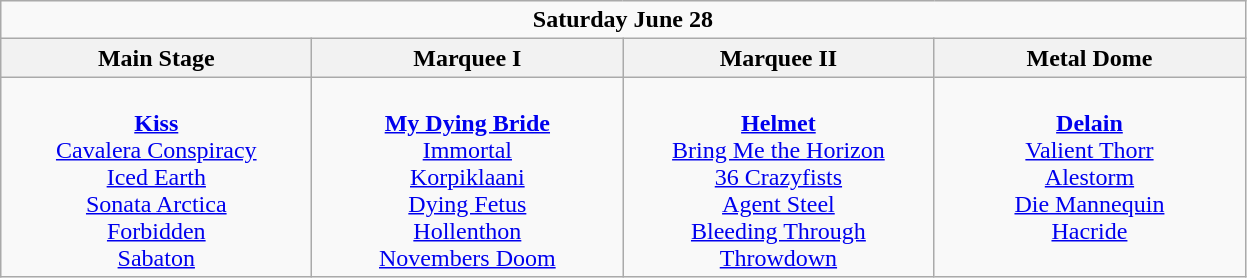<table class="wikitable">
<tr>
<td colspan="4" style="text-align:center;"><strong>Saturday June 28</strong></td>
</tr>
<tr>
<th>Main Stage</th>
<th>Marquee I</th>
<th>Marquee II</th>
<th>Metal Dome</th>
</tr>
<tr>
<td style="text-align:center; vertical-align:top; width:200px;"><br><strong><a href='#'>Kiss</a></strong>
<br><a href='#'>Cavalera Conspiracy</a>
<br><a href='#'>Iced Earth</a>
<br><a href='#'>Sonata Arctica</a>
<br><a href='#'>Forbidden</a>
<br><a href='#'>Sabaton</a></td>
<td style="text-align:center; vertical-align:top; width:200px;"><br><strong><a href='#'>My Dying Bride</a></strong>
<br><a href='#'>Immortal</a>
<br><a href='#'>Korpiklaani</a>
<br><a href='#'>Dying Fetus</a>
<br><a href='#'>Hollenthon</a>
<br><a href='#'>Novembers Doom</a></td>
<td style="text-align:center; vertical-align:top; width:200px;"><br><strong><a href='#'>Helmet</a></strong>
<br><a href='#'>Bring Me the Horizon</a>
<br><a href='#'>36 Crazyfists</a>
<br><a href='#'>Agent Steel</a>
<br><a href='#'>Bleeding Through</a>
<br><a href='#'>Throwdown</a></td>
<td style="text-align:center; vertical-align:top; width:200px;"><br><strong><a href='#'>Delain</a> </strong>
<br><a href='#'>Valient Thorr</a>
<br><a href='#'>Alestorm</a>
<br><a href='#'>Die Mannequin</a>
<br><a href='#'>Hacride</a></td>
</tr>
</table>
